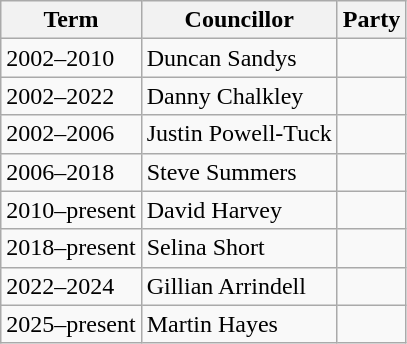<table class="wikitable">
<tr>
<th>Term</th>
<th>Councillor</th>
<th colspan=2>Party</th>
</tr>
<tr>
<td>2002–2010</td>
<td>Duncan Sandys</td>
<td></td>
</tr>
<tr>
<td>2002–2022</td>
<td>Danny Chalkley</td>
<td></td>
</tr>
<tr>
<td>2002–2006</td>
<td>Justin Powell-Tuck</td>
<td></td>
</tr>
<tr>
<td>2006–2018</td>
<td>Steve Summers</td>
<td></td>
</tr>
<tr>
<td>2010–present</td>
<td>David Harvey</td>
<td></td>
</tr>
<tr>
<td>2018–present</td>
<td>Selina Short</td>
<td></td>
</tr>
<tr>
<td>2022–2024</td>
<td>Gillian Arrindell</td>
<td></td>
</tr>
<tr>
<td>2025–present</td>
<td>Martin Hayes</td>
<td></td>
</tr>
</table>
